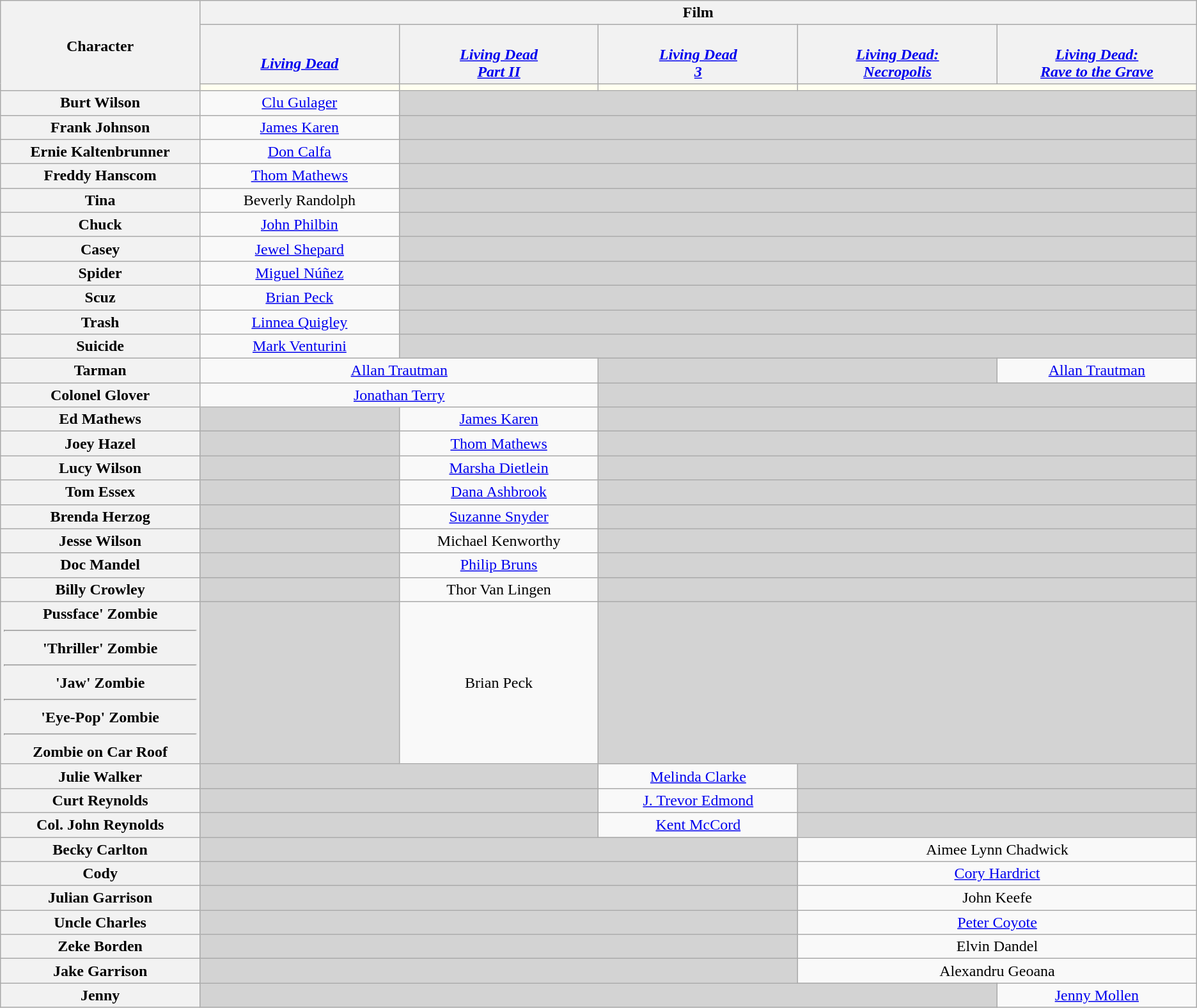<table class="wikitable" style="text-align:center;">
<tr>
<th rowspan="3" score="col" width="11%">Character</th>
<th colspan="5">Film</th>
</tr>
<tr>
<th score="col" width="11%"><em><a href='#'><br>Living Dead</a></em></th>
<th score="col" width="11%"><em><a href='#'><br>Living Dead<br>Part II</a></em></th>
<th score="col" width="11%"><em><a href='#'><br>Living Dead<br>3</a></em></th>
<th score="col" width="11%"><em><a href='#'><br>Living Dead:<br>Necropolis</a></em></th>
<th score="col" width="11%"><em><a href='#'><br>Living Dead:<br>Rave to the Grave</a></em></th>
</tr>
<tr>
<th style="background:ivory;"></th>
<th style="background:ivory;"></th>
<th style="background:ivory;"></th>
<th colspan="2" style="background:ivory;"></th>
</tr>
<tr>
<th>Burt Wilson</th>
<td><a href='#'>Clu Gulager</a></td>
<td colspan="4" style="background-color:#D3D3D3;"></td>
</tr>
<tr>
<th>Frank Johnson</th>
<td><a href='#'>James Karen</a></td>
<td colspan="4" style="background-color:#D3D3D3;"></td>
</tr>
<tr>
<th>Ernie Kaltenbrunner</th>
<td><a href='#'>Don Calfa</a></td>
<td colspan="4" style="background-color:#D3D3D3;"></td>
</tr>
<tr>
<th>Freddy Hanscom</th>
<td><a href='#'>Thom Mathews</a></td>
<td colspan="4" style="background-color:#D3D3D3;"></td>
</tr>
<tr>
<th>Tina</th>
<td>Beverly Randolph</td>
<td colspan="4" style="background-color:#D3D3D3;"></td>
</tr>
<tr>
<th>Chuck</th>
<td><a href='#'>John Philbin</a></td>
<td colspan="4" style="background-color:#D3D3D3;"></td>
</tr>
<tr>
<th>Casey</th>
<td><a href='#'>Jewel Shepard</a></td>
<td colspan="4" style="background-color:#D3D3D3;"></td>
</tr>
<tr>
<th>Spider</th>
<td><a href='#'>Miguel Núñez</a></td>
<td colspan="4" style="background-color:#D3D3D3;"></td>
</tr>
<tr>
<th>Scuz</th>
<td><a href='#'>Brian Peck</a></td>
<td colspan="4" style="background-color:#D3D3D3;"></td>
</tr>
<tr>
<th>Trash</th>
<td><a href='#'>Linnea Quigley</a></td>
<td colspan="4" style="background-color:#D3D3D3;"></td>
</tr>
<tr>
<th>Suicide</th>
<td><a href='#'>Mark Venturini</a></td>
<td colspan="4" style="background-color:#D3D3D3;"></td>
</tr>
<tr>
<th>Tarman</th>
<td colspan="2"><a href='#'>Allan Trautman</a></td>
<td colspan="2" style="background-color:#D3D3D3;"></td>
<td><a href='#'>Allan Trautman</a></td>
</tr>
<tr>
<th>Colonel Glover</th>
<td colspan="2"><a href='#'>Jonathan Terry</a></td>
<td colspan="3" style="background-color:#D3D3D3;"></td>
</tr>
<tr>
<th>Ed Mathews</th>
<td style="background-color:#D3D3D3;"></td>
<td><a href='#'>James Karen</a></td>
<td colspan="3" style="background-color:#D3D3D3;"></td>
</tr>
<tr>
<th>Joey Hazel</th>
<td style="background-color:#D3D3D3;"></td>
<td><a href='#'>Thom Mathews</a></td>
<td colspan="3" style="background-color:#D3D3D3;"></td>
</tr>
<tr>
<th>Lucy Wilson</th>
<td style="background-color:#D3D3D3;"></td>
<td><a href='#'>Marsha Dietlein</a></td>
<td colspan="3" style="background-color:#D3D3D3;"></td>
</tr>
<tr>
<th>Tom Essex</th>
<td style="background-color:#D3D3D3;"></td>
<td><a href='#'>Dana Ashbrook</a></td>
<td colspan="3" style="background-color:#D3D3D3;"></td>
</tr>
<tr>
<th>Brenda Herzog</th>
<td style="background-color:#D3D3D3;"></td>
<td><a href='#'>Suzanne Snyder</a></td>
<td colspan="3" style="background-color:#D3D3D3;"></td>
</tr>
<tr>
<th>Jesse Wilson</th>
<td style="background-color:#D3D3D3;"></td>
<td>Michael Kenworthy</td>
<td colspan="3" style="background-color:#D3D3D3;"></td>
</tr>
<tr>
<th>Doc Mandel</th>
<td style="background-color:#D3D3D3;"></td>
<td><a href='#'>Philip Bruns</a></td>
<td colspan="3" style="background-color:#D3D3D3;"></td>
</tr>
<tr>
<th>Billy Crowley</th>
<td style="background-color:#D3D3D3;"></td>
<td>Thor Van Lingen</td>
<td colspan="3" style="background-color:#D3D3D3;"></td>
</tr>
<tr>
<th>Pussface' Zombie<hr>'Thriller' Zombie<hr>'Jaw' Zombie<hr>'Eye-Pop' Zombie<hr>Zombie on Car Roof</th>
<td style="background-color:#D3D3D3;"></td>
<td>Brian Peck</td>
<td colspan="3" style="background-color:#D3D3D3;"></td>
</tr>
<tr>
<th>Julie Walker</th>
<td colspan="2" style="background-color:#D3D3D3;"></td>
<td><a href='#'>Melinda Clarke</a></td>
<td colspan="3" style="background-color:#D3D3D3;"></td>
</tr>
<tr>
<th>Curt Reynolds</th>
<td colspan="2" style="background-color:#D3D3D3;"></td>
<td><a href='#'>J. Trevor Edmond</a></td>
<td colspan="3" style="background-color:#D3D3D3;"></td>
</tr>
<tr>
<th>Col. John Reynolds</th>
<td colspan="2" style="background-color:#D3D3D3;"></td>
<td><a href='#'>Kent McCord</a></td>
<td colspan="3" style="background-color:#D3D3D3;"></td>
</tr>
<tr>
<th>Becky Carlton</th>
<td colspan="3" style="background-color:#D3D3D3;"></td>
<td colspan="2">Aimee Lynn Chadwick</td>
</tr>
<tr>
<th>Cody</th>
<td colspan="3" style="background-color:#D3D3D3;"></td>
<td colspan="2"><a href='#'>Cory Hardrict</a></td>
</tr>
<tr>
<th>Julian Garrison</th>
<td colspan="3" style="background-color:#D3D3D3;"></td>
<td colspan="2">John Keefe</td>
</tr>
<tr>
<th>Uncle Charles</th>
<td colspan="3" style="background-color:#D3D3D3;"></td>
<td colspan="2"><a href='#'>Peter Coyote</a></td>
</tr>
<tr>
<th>Zeke Borden</th>
<td colspan="3" style="background-color:#D3D3D3;"></td>
<td colspan="2">Elvin Dandel</td>
</tr>
<tr>
<th>Jake Garrison</th>
<td colspan="3" style="background-color:#D3D3D3;"></td>
<td colspan="2">Alexandru Geoana</td>
</tr>
<tr>
<th>Jenny</th>
<td colspan="4" style="background-color:#D3D3D3;"></td>
<td><a href='#'>Jenny Mollen</a></td>
</tr>
</table>
